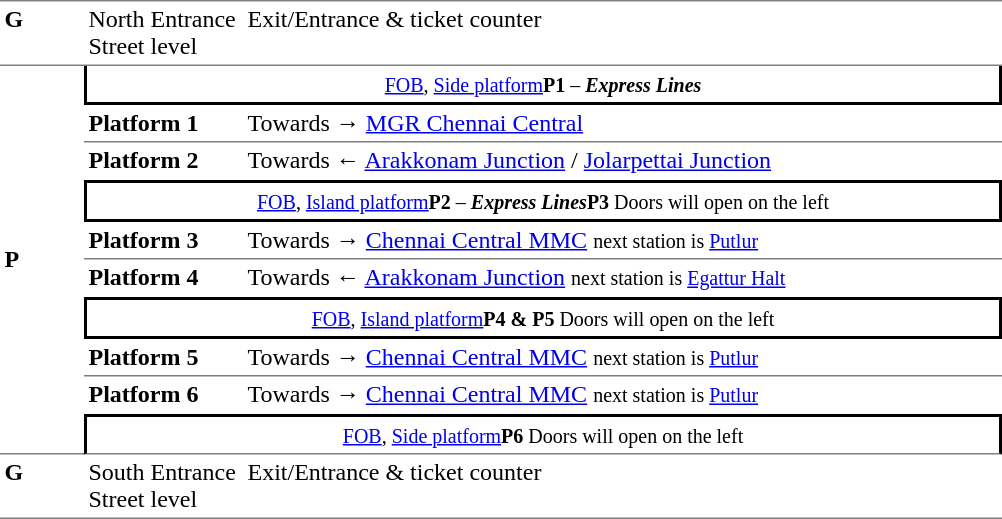<table cellpadding="3" cellspacing="0" border="0">
<tr>
<td valign="top" width="50" style="border-top:solid 1px gray;border-bottom:solid 1px gray;"><strong>G</strong></td>
<td valign="top" width="100" style="border-top:solid 1px gray;border-bottom:solid 1px gray;">North Entrance Street level</td>
<td valign="top" width="390" style="border-top:solid 1px gray;border-bottom:solid 1px gray;">Exit/Entrance & ticket counter</td>
</tr>
<tr>
<td rowspan="10" style="border-bottom:solid 1px gray;" width="50" valign="center"><strong>P</strong></td>
<td colspan="2" style="border-right:solid 2px black;border-left:solid 2px black;border-bottom:solid 2px black;text-align:center;"><a href='#'><small>FOB</small></a><small>, <a href='#'>Side platform</a><strong>P1</strong> – <strong><em>Express Lines</em></strong></small></td>
</tr>
<tr>
<td width="100" style="border-bottom:solid 1px gray;"><span><strong>Platform 1</strong></span></td>
<td width="500" style="border-bottom:solid 1px gray;">Towards → <a href='#'>MGR Chennai Central</a></td>
</tr>
<tr>
<td width="100" style="border-bottom:solid 1px white;"><span><strong>Platform 2</strong></span></td>
<td width="500" style="border-bottom:solid 1px white;">Towards ← <a href='#'>Arakkonam Junction</a> / <a href='#'>Jolarpettai Junction</a></td>
</tr>
<tr>
<td colspan="2" style="border-top:solid 2px black;border-right:solid 2px black;border-left:solid 2px black;border-bottom:solid 2px black;text-align:center;"><a href='#'><small>FOB</small></a><small>, <a href='#'>Island platform</a><strong>P2</strong> – <strong><em>Express Lines</em></strong><strong>P3</strong> Doors will open on the left</small></td>
</tr>
<tr>
<td width="100" style="border-bottom:solid 1px gray;"><span><strong>Platform 3</strong></span></td>
<td style="border-bottom:solid 1px gray;" width="500">Towards → <a href='#'>Chennai Central MMC</a> <small>next station is <a href='#'>Putlur</a></small></td>
</tr>
<tr>
<td width="100" style="border-bottom:solid 1px white;"><span><strong>Platform 4</strong></span></td>
<td style="border-bottom:solid 1px white;" width="500">Towards ← <a href='#'>Arakkonam Junction</a> <small>next station is <a href='#'>Egattur Halt</a></small></td>
</tr>
<tr>
<td colspan="2" style="border-top:solid 2px black;border-right:solid 2px black;border-left:solid 2px black;border-bottom:solid 2px black;text-align:center;"><a href='#'><small>FOB</small></a><small>, <a href='#'>Island platform</a><strong>P4 & P5</strong> Doors will open on the left</small></td>
</tr>
<tr>
<td width="100" style="border-bottom:solid 1px gray;"><span><strong>Platform 5</strong></span></td>
<td style="border-bottom:solid 1px gray;" width="500">Towards → <a href='#'>Chennai Central MMC</a> <small>next station is <a href='#'>Putlur</a></small></td>
</tr>
<tr>
<td width="100" style="border-bottom:solid 1px white;"><span><strong>Platform 6</strong></span></td>
<td style="border-bottom:solid 1px white;" width="500">Towards → <a href='#'>Chennai Central MMC</a> <small>next station is <a href='#'>Putlur</a></small></td>
</tr>
<tr>
<td colspan="2" width="100" style="border-top:solid 2px black;border-right:solid 2px black;border-left:solid 2px black;border-bottom:solid 1px gray;" align="center"><a href='#'><small>FOB</small></a><small>, <a href='#'>Side platform</a><strong>P6</strong> Doors will open on the left</small></td>
</tr>
<tr>
<td style="border-bottom:solid 1px gray;" width="50" valign="top"><strong>G</strong></td>
<td style="border-bottom:solid 1px gray;" width="50" valign="top">South Entrance Street level</td>
<td style="border-bottom:solid 1px gray;" width="50" valign="top">Exit/Entrance & ticket counter</td>
</tr>
<tr>
</tr>
</table>
